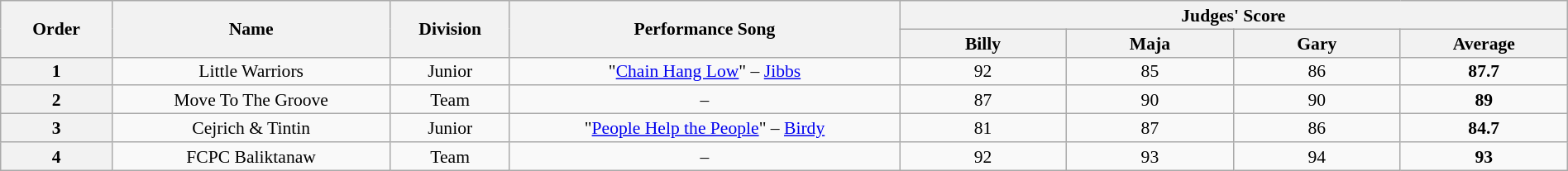<table class="wikitable" style="text-align:center; width:100%; font-size:90%; line-height:16px">
<tr>
<th rowspan="2" scope="col" style="width:04%;">Order</th>
<th rowspan="2" scope="col" style="width:10%;">Name</th>
<th rowspan="2" scope="col" style="width:04%;">Division</th>
<th rowspan="2" scope="col" style="width:14%;">Performance Song</th>
<th colspan="4" scope="col" style="width:24%;">Judges' Score</th>
</tr>
<tr>
<th style="width:06%;">Billy</th>
<th style="width:06%;">Maja</th>
<th style="width:06%;">Gary</th>
<th style="width:06%;">Average</th>
</tr>
<tr>
<th>1</th>
<td>Little Warriors</td>
<td>Junior</td>
<td>"<a href='#'>Chain Hang Low</a>" – <a href='#'>Jibbs</a></td>
<td>92</td>
<td>85</td>
<td>86</td>
<td><strong>87.7</strong></td>
</tr>
<tr>
<th>2</th>
<td>Move To The Groove</td>
<td>Team</td>
<td>–</td>
<td>87</td>
<td>90</td>
<td>90</td>
<td><strong>89</strong></td>
</tr>
<tr>
<th>3</th>
<td>Cejrich & Tintin</td>
<td>Junior</td>
<td>"<a href='#'>People Help the People</a>" – <a href='#'>Birdy</a></td>
<td>81</td>
<td>87</td>
<td>86</td>
<td><strong>84.7</strong></td>
</tr>
<tr>
<th>4</th>
<td>FCPC Baliktanaw</td>
<td>Team</td>
<td>–</td>
<td>92</td>
<td>93</td>
<td>94</td>
<td><strong>93</strong></td>
</tr>
</table>
